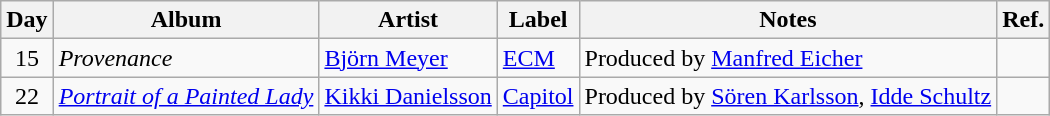<table class="wikitable">
<tr>
<th>Day</th>
<th>Album</th>
<th>Artist</th>
<th>Label</th>
<th>Notes</th>
<th>Ref.</th>
</tr>
<tr>
<td rowspan="1" style="text-align:center;">15</td>
<td><em>Provenance</em></td>
<td><a href='#'>Björn Meyer</a></td>
<td><a href='#'>ECM</a></td>
<td>Produced by <a href='#'>Manfred Eicher</a></td>
<td style="text-align:center;"></td>
</tr>
<tr>
<td rowspan="1" style="text-align:center;">22</td>
<td><em><a href='#'>Portrait of a Painted Lady</a></em></td>
<td><a href='#'>Kikki Danielsson</a></td>
<td><a href='#'>Capitol</a></td>
<td>Produced by <a href='#'>Sören Karlsson</a>,  <a href='#'>Idde Schultz</a></td>
<td style="text-align:center;"></td>
</tr>
</table>
